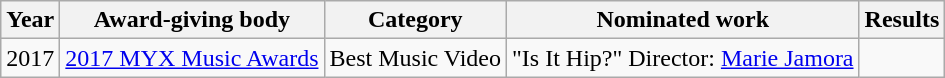<table class="wikitable">
<tr>
<th>Year</th>
<th>Award-giving body</th>
<th>Category</th>
<th>Nominated work</th>
<th>Results</th>
</tr>
<tr>
<td>2017</td>
<td><a href='#'>2017 MYX Music Awards</a></td>
<td>Best Music Video</td>
<td align=center>"Is It Hip?" Director: <a href='#'>Marie Jamora</a></td>
<td></td>
</tr>
</table>
